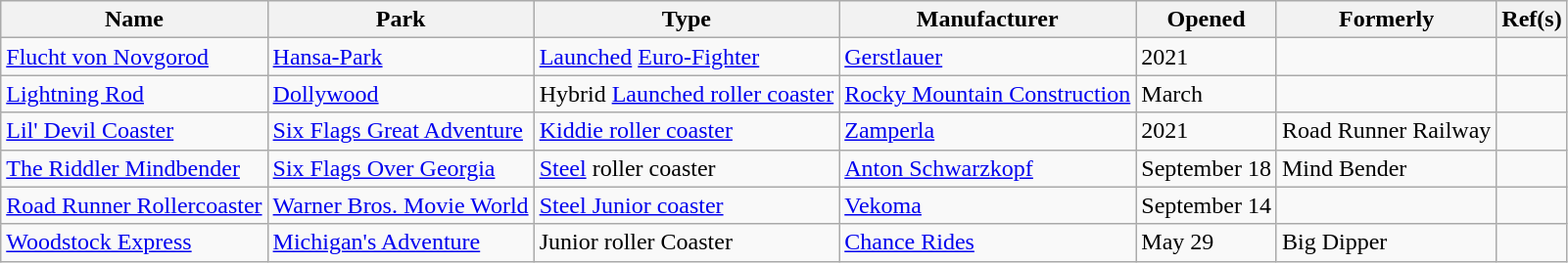<table class="wikitable sortable">
<tr>
<th>Name</th>
<th>Park</th>
<th>Type</th>
<th>Manufacturer</th>
<th>Opened</th>
<th>Formerly</th>
<th class="unsortable">Ref(s)</th>
</tr>
<tr>
<td><a href='#'>Flucht von Novgorod</a></td>
<td><a href='#'>Hansa-Park</a></td>
<td><a href='#'>Launched</a> <a href='#'>Euro-Fighter</a></td>
<td><a href='#'>Gerstlauer</a></td>
<td>2021</td>
<td></td>
<td></td>
</tr>
<tr>
<td><a href='#'>Lightning Rod</a></td>
<td><a href='#'>Dollywood</a></td>
<td>Hybrid <a href='#'>Launched roller coaster</a></td>
<td><a href='#'>Rocky Mountain Construction</a></td>
<td>March</td>
<td></td>
<td></td>
</tr>
<tr>
<td><a href='#'>Lil' Devil Coaster</a></td>
<td><a href='#'>Six Flags Great Adventure</a></td>
<td><a href='#'>Kiddie roller coaster</a></td>
<td><a href='#'>Zamperla</a></td>
<td>2021</td>
<td>Road Runner Railway</td>
<td></td>
</tr>
<tr>
<td><a href='#'>The Riddler Mindbender</a></td>
<td><a href='#'>Six Flags Over Georgia</a></td>
<td><a href='#'>Steel</a> roller coaster</td>
<td><a href='#'>Anton Schwarzkopf</a></td>
<td>September 18</td>
<td>Mind Bender</td>
<td></td>
</tr>
<tr>
<td><a href='#'>Road Runner Rollercoaster</a></td>
<td><a href='#'>Warner Bros. Movie World</a></td>
<td><a href='#'>Steel Junior coaster</a></td>
<td><a href='#'>Vekoma</a></td>
<td>September 14</td>
<td></td>
<td></td>
</tr>
<tr>
<td><a href='#'>Woodstock Express</a></td>
<td><a href='#'>Michigan's Adventure</a></td>
<td>Junior roller Coaster</td>
<td><a href='#'>Chance Rides</a></td>
<td>May 29</td>
<td>Big Dipper</td>
<td></td>
</tr>
</table>
